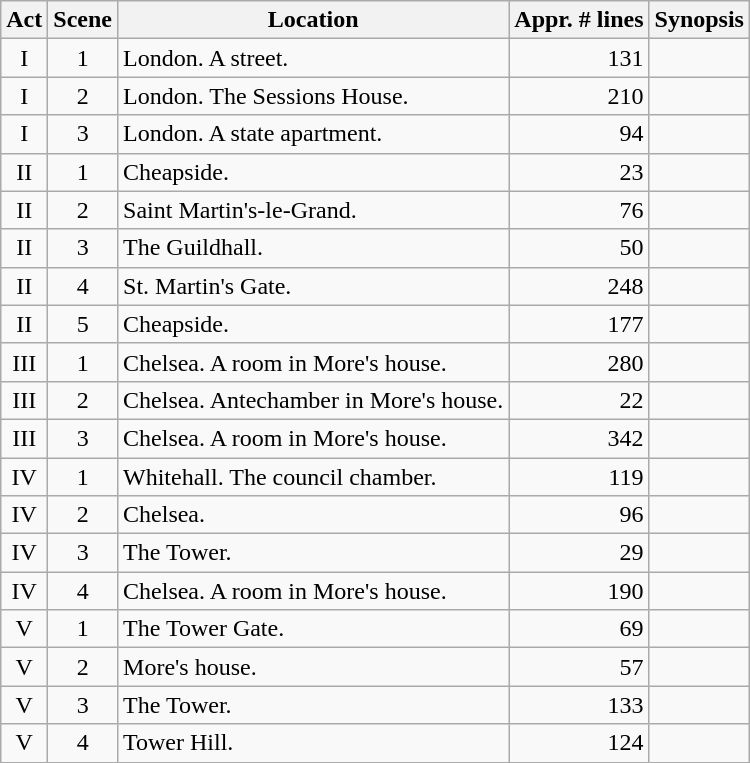<table class="wikitable">
<tr>
<th>Act</th>
<th data-sort-type="number">Scene</th>
<th>Location</th>
<th data-sort-type="number">Appr. # lines</th>
<th>Synopsis</th>
</tr>
<tr>
<td style="text-align:center;">I</td>
<td style="text-align:center;">1</td>
<td>London. A street.</td>
<td style="text-align:right;">131</td>
<td></td>
</tr>
<tr>
<td style="text-align:center;">I</td>
<td style="text-align:center;">2</td>
<td>London. The Sessions House.</td>
<td style="text-align:right;">210</td>
<td></td>
</tr>
<tr>
<td style="text-align:center;">I</td>
<td style="text-align:center;">3</td>
<td>London. A state apartment.</td>
<td style="text-align:right;">94</td>
<td></td>
</tr>
<tr>
<td style="text-align:center;">II</td>
<td style="text-align:center;">1</td>
<td>Cheapside.</td>
<td style="text-align:right;">23</td>
<td></td>
</tr>
<tr>
<td style="text-align:center;">II</td>
<td style="text-align:center;">2</td>
<td>Saint Martin's-le-Grand.</td>
<td style="text-align:right;">76</td>
<td></td>
</tr>
<tr>
<td style="text-align:center;">II</td>
<td style="text-align:center;">3</td>
<td>The Guildhall.</td>
<td style="text-align:right;">50</td>
<td></td>
</tr>
<tr>
<td style="text-align:center;">II</td>
<td style="text-align:center;">4</td>
<td>St. Martin's Gate.</td>
<td style="text-align:right;">248</td>
<td></td>
</tr>
<tr>
<td style="text-align:center;">II</td>
<td style="text-align:center;">5</td>
<td>Cheapside.</td>
<td style="text-align:right;">177</td>
<td></td>
</tr>
<tr>
<td style="text-align:center;">III</td>
<td style="text-align:center;">1</td>
<td>Chelsea. A room in More's house.</td>
<td style="text-align:right;">280</td>
<td></td>
</tr>
<tr>
<td style="text-align:center;">III</td>
<td style="text-align:center;">2</td>
<td>Chelsea. Antechamber in More's house.</td>
<td style="text-align:right;">22</td>
<td></td>
</tr>
<tr>
<td style="text-align:center;">III</td>
<td style="text-align:center;">3</td>
<td>Chelsea. A room in More's house.</td>
<td style="text-align:right;">342</td>
<td></td>
</tr>
<tr>
<td style="text-align:center;">IV</td>
<td style="text-align:center;">1</td>
<td>Whitehall. The council chamber.</td>
<td style="text-align:right;">119</td>
<td></td>
</tr>
<tr>
<td style="text-align:center;">IV</td>
<td style="text-align:center;">2</td>
<td>Chelsea.</td>
<td style="text-align:right;">96</td>
<td></td>
</tr>
<tr>
<td style="text-align:center;">IV</td>
<td style="text-align:center;">3</td>
<td>The Tower.</td>
<td style="text-align:right;">29</td>
<td></td>
</tr>
<tr>
<td style="text-align:center;">IV</td>
<td style="text-align:center;">4</td>
<td>Chelsea. A room in More's house.</td>
<td style="text-align:right;">190</td>
<td></td>
</tr>
<tr>
<td style="text-align:center;">V</td>
<td style="text-align:center;">1</td>
<td>The Tower Gate.</td>
<td style="text-align:right;">69</td>
<td></td>
</tr>
<tr>
<td style="text-align:center;">V</td>
<td style="text-align:center;">2</td>
<td>More's house.</td>
<td style="text-align:right;">57</td>
<td></td>
</tr>
<tr>
<td style="text-align:center;">V</td>
<td style="text-align:center;">3</td>
<td>The Tower.</td>
<td style="text-align:right;">133</td>
<td></td>
</tr>
<tr>
<td style="text-align:center;">V</td>
<td style="text-align:center;">4</td>
<td>Tower Hill.</td>
<td style="text-align:right;">124</td>
<td></td>
</tr>
</table>
